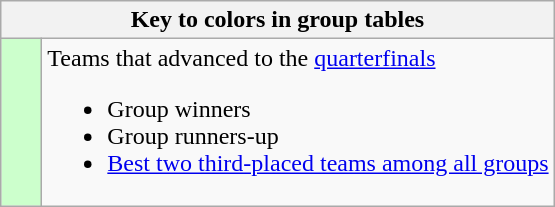<table class="wikitable" style="text-align: center;">
<tr>
<th colspan=2>Key to colors in group tables</th>
</tr>
<tr>
<td style="background:#ccffcc; width:20px;"></td>
<td align=left>Teams that advanced to the <a href='#'>quarterfinals</a><br><ul><li>Group winners</li><li>Group runners-up</li><li><a href='#'>Best two third-placed teams among all groups</a></li></ul></td>
</tr>
</table>
